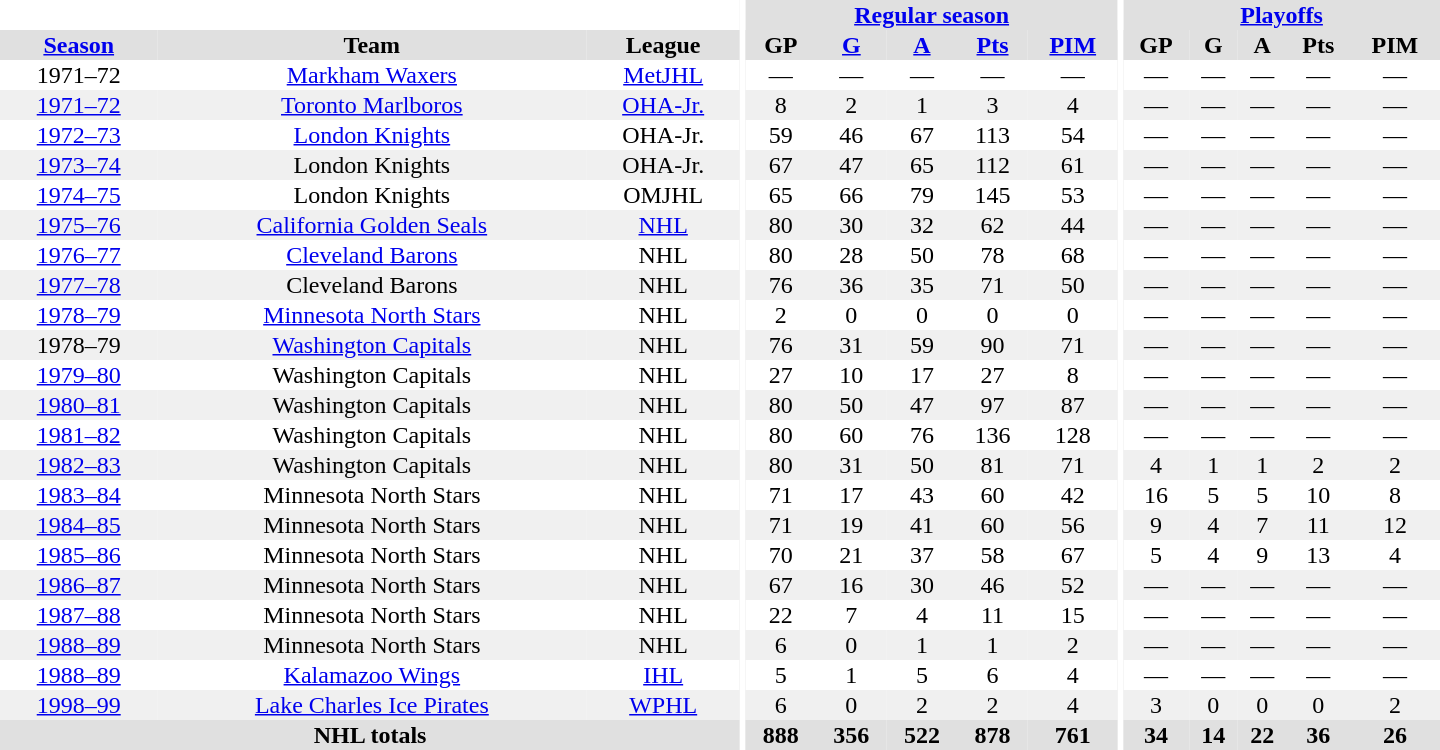<table border="0" cellpadding="1" cellspacing="0" style="text-align:center; width:60em;">
<tr bgcolor="#e0e0e0">
<th colspan="3" bgcolor="#ffffff"></th>
<th rowspan="100" bgcolor="#ffffff"></th>
<th colspan="5"><a href='#'>Regular season</a></th>
<th rowspan="100" bgcolor="#ffffff"></th>
<th colspan="5"><a href='#'>Playoffs</a></th>
</tr>
<tr bgcolor="#e0e0e0">
<th><a href='#'>Season</a></th>
<th>Team</th>
<th>League</th>
<th>GP</th>
<th><a href='#'>G</a></th>
<th><a href='#'>A</a></th>
<th><a href='#'>Pts</a></th>
<th><a href='#'>PIM</a></th>
<th>GP</th>
<th>G</th>
<th>A</th>
<th>Pts</th>
<th>PIM</th>
</tr>
<tr>
<td>1971–72</td>
<td><a href='#'>Markham Waxers</a></td>
<td><a href='#'>MetJHL</a></td>
<td>—</td>
<td>—</td>
<td>—</td>
<td>—</td>
<td>—</td>
<td>—</td>
<td>—</td>
<td>—</td>
<td>—</td>
<td>—</td>
</tr>
<tr bgcolor="#f0f0f0">
<td><a href='#'>1971–72</a></td>
<td><a href='#'>Toronto Marlboros</a></td>
<td><a href='#'>OHA-Jr.</a></td>
<td>8</td>
<td>2</td>
<td>1</td>
<td>3</td>
<td>4</td>
<td>—</td>
<td>—</td>
<td>—</td>
<td>—</td>
<td>—</td>
</tr>
<tr>
<td><a href='#'>1972–73</a></td>
<td><a href='#'>London Knights</a></td>
<td>OHA-Jr.</td>
<td>59</td>
<td>46</td>
<td>67</td>
<td>113</td>
<td>54</td>
<td>—</td>
<td>—</td>
<td>—</td>
<td>—</td>
<td>—</td>
</tr>
<tr bgcolor="#f0f0f0">
<td><a href='#'>1973–74</a></td>
<td>London Knights</td>
<td>OHA-Jr.</td>
<td>67</td>
<td>47</td>
<td>65</td>
<td>112</td>
<td>61</td>
<td>—</td>
<td>—</td>
<td>—</td>
<td>—</td>
<td>—</td>
</tr>
<tr>
<td><a href='#'>1974–75</a></td>
<td>London Knights</td>
<td>OMJHL</td>
<td>65</td>
<td>66</td>
<td>79</td>
<td>145</td>
<td>53</td>
<td>—</td>
<td>—</td>
<td>—</td>
<td>—</td>
<td>—</td>
</tr>
<tr bgcolor="#f0f0f0">
<td><a href='#'>1975–76</a></td>
<td><a href='#'>California Golden Seals</a></td>
<td><a href='#'>NHL</a></td>
<td>80</td>
<td>30</td>
<td>32</td>
<td>62</td>
<td>44</td>
<td>—</td>
<td>—</td>
<td>—</td>
<td>—</td>
<td>—</td>
</tr>
<tr>
<td><a href='#'>1976–77</a></td>
<td><a href='#'>Cleveland Barons</a></td>
<td>NHL</td>
<td>80</td>
<td>28</td>
<td>50</td>
<td>78</td>
<td>68</td>
<td>—</td>
<td>—</td>
<td>—</td>
<td>—</td>
<td>—</td>
</tr>
<tr bgcolor="#f0f0f0">
<td><a href='#'>1977–78</a></td>
<td>Cleveland Barons</td>
<td>NHL</td>
<td>76</td>
<td>36</td>
<td>35</td>
<td>71</td>
<td>50</td>
<td>—</td>
<td>—</td>
<td>—</td>
<td>—</td>
<td>—</td>
</tr>
<tr>
<td><a href='#'>1978–79</a></td>
<td><a href='#'>Minnesota North Stars</a></td>
<td>NHL</td>
<td>2</td>
<td>0</td>
<td>0</td>
<td>0</td>
<td>0</td>
<td>—</td>
<td>—</td>
<td>—</td>
<td>—</td>
<td>—</td>
</tr>
<tr bgcolor="#f0f0f0">
<td>1978–79</td>
<td><a href='#'>Washington Capitals</a></td>
<td>NHL</td>
<td>76</td>
<td>31</td>
<td>59</td>
<td>90</td>
<td>71</td>
<td>—</td>
<td>—</td>
<td>—</td>
<td>—</td>
<td>—</td>
</tr>
<tr>
<td><a href='#'>1979–80</a></td>
<td>Washington Capitals</td>
<td>NHL</td>
<td>27</td>
<td>10</td>
<td>17</td>
<td>27</td>
<td>8</td>
<td>—</td>
<td>—</td>
<td>—</td>
<td>—</td>
<td>—</td>
</tr>
<tr bgcolor="#f0f0f0">
<td><a href='#'>1980–81</a></td>
<td>Washington Capitals</td>
<td>NHL</td>
<td>80</td>
<td>50</td>
<td>47</td>
<td>97</td>
<td>87</td>
<td>—</td>
<td>—</td>
<td>—</td>
<td>—</td>
<td>—</td>
</tr>
<tr>
<td><a href='#'>1981–82</a></td>
<td>Washington Capitals</td>
<td>NHL</td>
<td>80</td>
<td>60</td>
<td>76</td>
<td>136</td>
<td>128</td>
<td>—</td>
<td>—</td>
<td>—</td>
<td>—</td>
<td>—</td>
</tr>
<tr bgcolor="#f0f0f0">
<td><a href='#'>1982–83</a></td>
<td>Washington Capitals</td>
<td>NHL</td>
<td>80</td>
<td>31</td>
<td>50</td>
<td>81</td>
<td>71</td>
<td>4</td>
<td>1</td>
<td>1</td>
<td>2</td>
<td>2</td>
</tr>
<tr>
<td><a href='#'>1983–84</a></td>
<td>Minnesota North Stars</td>
<td>NHL</td>
<td>71</td>
<td>17</td>
<td>43</td>
<td>60</td>
<td>42</td>
<td>16</td>
<td>5</td>
<td>5</td>
<td>10</td>
<td>8</td>
</tr>
<tr bgcolor="#f0f0f0">
<td><a href='#'>1984–85</a></td>
<td>Minnesota North Stars</td>
<td>NHL</td>
<td>71</td>
<td>19</td>
<td>41</td>
<td>60</td>
<td>56</td>
<td>9</td>
<td>4</td>
<td>7</td>
<td>11</td>
<td>12</td>
</tr>
<tr>
<td><a href='#'>1985–86</a></td>
<td>Minnesota North Stars</td>
<td>NHL</td>
<td>70</td>
<td>21</td>
<td>37</td>
<td>58</td>
<td>67</td>
<td>5</td>
<td>4</td>
<td>9</td>
<td>13</td>
<td>4</td>
</tr>
<tr bgcolor="#f0f0f0">
<td><a href='#'>1986–87</a></td>
<td>Minnesota North Stars</td>
<td>NHL</td>
<td>67</td>
<td>16</td>
<td>30</td>
<td>46</td>
<td>52</td>
<td>—</td>
<td>—</td>
<td>—</td>
<td>—</td>
<td>—</td>
</tr>
<tr>
<td><a href='#'>1987–88</a></td>
<td>Minnesota North Stars</td>
<td>NHL</td>
<td>22</td>
<td>7</td>
<td>4</td>
<td>11</td>
<td>15</td>
<td>—</td>
<td>—</td>
<td>—</td>
<td>—</td>
<td>—</td>
</tr>
<tr bgcolor="#f0f0f0">
<td><a href='#'>1988–89</a></td>
<td>Minnesota North Stars</td>
<td>NHL</td>
<td>6</td>
<td>0</td>
<td>1</td>
<td>1</td>
<td>2</td>
<td>—</td>
<td>—</td>
<td>—</td>
<td>—</td>
<td>—</td>
</tr>
<tr>
<td><a href='#'>1988–89</a></td>
<td><a href='#'>Kalamazoo Wings</a></td>
<td><a href='#'>IHL</a></td>
<td>5</td>
<td>1</td>
<td>5</td>
<td>6</td>
<td>4</td>
<td>—</td>
<td>—</td>
<td>—</td>
<td>—</td>
<td>—</td>
</tr>
<tr bgcolor="#f0f0f0">
<td><a href='#'>1998–99</a></td>
<td><a href='#'>Lake Charles Ice Pirates</a></td>
<td><a href='#'>WPHL</a></td>
<td>6</td>
<td>0</td>
<td>2</td>
<td>2</td>
<td>4</td>
<td>3</td>
<td>0</td>
<td>0</td>
<td>0</td>
<td>2</td>
</tr>
<tr bgcolor="#e0e0e0">
<th colspan="3">NHL totals</th>
<th>888</th>
<th>356</th>
<th>522</th>
<th>878</th>
<th>761</th>
<th>34</th>
<th>14</th>
<th>22</th>
<th>36</th>
<th>26</th>
</tr>
</table>
